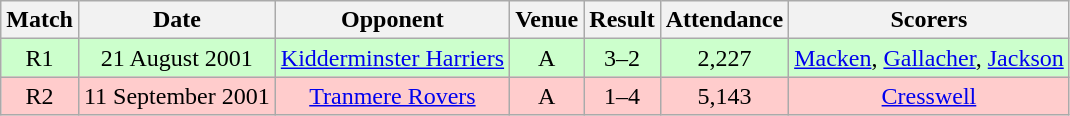<table class="wikitable" style="font-size:100%; text-align:center">
<tr>
<th>Match</th>
<th>Date</th>
<th>Opponent</th>
<th>Venue</th>
<th>Result</th>
<th>Attendance</th>
<th>Scorers</th>
</tr>
<tr style="background: #CCFFCC;">
<td>R1</td>
<td>21 August 2001</td>
<td><a href='#'>Kidderminster Harriers</a></td>
<td>A</td>
<td>3–2</td>
<td>2,227</td>
<td><a href='#'>Macken</a>, <a href='#'>Gallacher</a>, <a href='#'>Jackson</a></td>
</tr>
<tr style="background: #FFCCCC;">
<td>R2</td>
<td>11 September 2001</td>
<td><a href='#'>Tranmere Rovers</a></td>
<td>A</td>
<td>1–4</td>
<td>5,143</td>
<td><a href='#'>Cresswell</a></td>
</tr>
</table>
